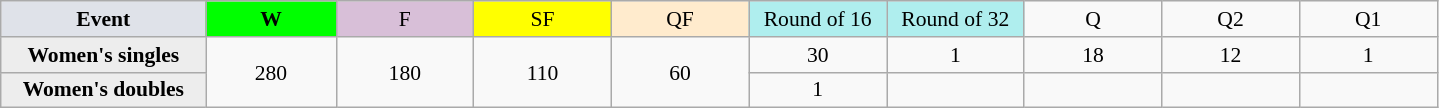<table class=wikitable style=font-size:90%;text-align:center>
<tr>
<td style="width:130px; background:#dfe2e9;"><strong>Event</strong></td>
<td style="width:80px; background:lime;"><strong>W</strong></td>
<td style="width:85px; background:thistle;">F</td>
<td style="width:85px; background:#ff0;">SF</td>
<td style="width:85px; background:#ffebcd;">QF</td>
<td style="width:85px; background:#afeeee;">Round of 16</td>
<td style="width:85px; background:#afeeee;">Round of 32</td>
<td width=85>Q</td>
<td width=85>Q2</td>
<td width=85>Q1</td>
</tr>
<tr>
<th style="background:#ededed;">Women's singles</th>
<td rowspan=2>280</td>
<td rowspan=2>180</td>
<td rowspan=2>110</td>
<td rowspan=2>60</td>
<td>30</td>
<td>1</td>
<td>18</td>
<td>12</td>
<td>1</td>
</tr>
<tr>
<th style="background:#ededed;">Women's doubles</th>
<td>1</td>
<td></td>
<td></td>
<td></td>
<td></td>
</tr>
</table>
